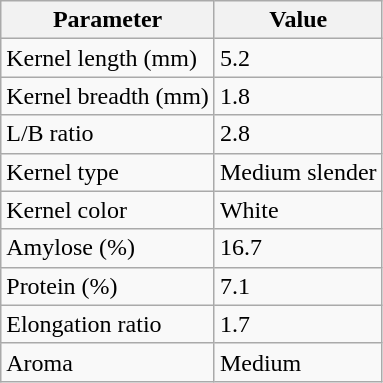<table class="wikitable">
<tr>
<th>Parameter</th>
<th>Value</th>
</tr>
<tr>
<td>Kernel length (mm)</td>
<td>5.2</td>
</tr>
<tr>
<td>Kernel breadth (mm)</td>
<td>1.8</td>
</tr>
<tr>
<td>L/B ratio</td>
<td>2.8</td>
</tr>
<tr>
<td>Kernel type</td>
<td>Medium slender</td>
</tr>
<tr>
<td>Kernel color</td>
<td>White</td>
</tr>
<tr>
<td>Amylose (%)</td>
<td>16.7</td>
</tr>
<tr>
<td>Protein (%)</td>
<td>7.1</td>
</tr>
<tr>
<td>Elongation ratio</td>
<td>1.7</td>
</tr>
<tr>
<td>Aroma</td>
<td>Medium</td>
</tr>
</table>
